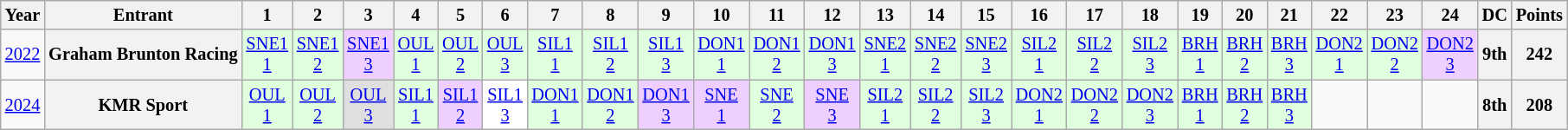<table class="wikitable" style="text-align:center; font-size:85%">
<tr>
<th>Year</th>
<th>Entrant</th>
<th>1</th>
<th>2</th>
<th>3</th>
<th>4</th>
<th>5</th>
<th>6</th>
<th>7</th>
<th>8</th>
<th>9</th>
<th>10</th>
<th>11</th>
<th>12</th>
<th>13</th>
<th>14</th>
<th>15</th>
<th>16</th>
<th>17</th>
<th>18</th>
<th>19</th>
<th>20</th>
<th>21</th>
<th>22</th>
<th>23</th>
<th>24</th>
<th>DC</th>
<th>Points</th>
</tr>
<tr>
<td><a href='#'>2022</a></td>
<th nowrap>Graham Brunton Racing</th>
<td style="background:#DFFFDF;"><a href='#'>SNE1<br>1</a><br></td>
<td style="background:#DFFFDF;"><a href='#'>SNE1<br>2</a><br></td>
<td style="background:#EFCFFF;"><a href='#'>SNE1<br>3</a><br></td>
<td style="background:#DFFFDF;"><a href='#'>OUL<br>1</a><br></td>
<td style="background:#DFFFDF;"><a href='#'>OUL<br>2</a><br></td>
<td style="background:#DFFFDF;"><a href='#'>OUL<br>3</a><br></td>
<td style="background:#DFFFDF;"><a href='#'>SIL1<br>1</a><br></td>
<td style="background:#DFFFDF;"><a href='#'>SIL1<br>2</a><br></td>
<td style="background:#DFFFDF;"><a href='#'>SIL1<br>3</a><br></td>
<td style="background:#DFFFDF;"><a href='#'>DON1<br>1</a><br></td>
<td style="background:#DFFFDF;"><a href='#'>DON1<br>2</a><br></td>
<td style="background:#DFFFDF;"><a href='#'>DON1<br>3</a><br></td>
<td style="background:#DFFFDF;"><a href='#'>SNE2<br>1</a><br></td>
<td style="background:#DFFFDF;"><a href='#'>SNE2<br>2</a><br></td>
<td style="background:#DFFFDF;"><a href='#'>SNE2<br>3</a><br></td>
<td style="background:#DFFFDF;"><a href='#'>SIL2<br>1</a><br></td>
<td style="background:#DFFFDF;"><a href='#'>SIL2<br>2</a><br></td>
<td style="background:#DFFFDF;"><a href='#'>SIL2<br>3</a><br></td>
<td style="background:#DFFFDF;"><a href='#'>BRH<br>1</a><br></td>
<td style="background:#DFFFDF;"><a href='#'>BRH<br>2</a><br></td>
<td style="background:#DFFFDF;"><a href='#'>BRH<br>3</a><br></td>
<td style="background:#DFFFDF;"><a href='#'>DON2<br>1</a><br></td>
<td style="background:#DFFFDF;"><a href='#'>DON2<br>2</a><br></td>
<td style="background:#EFCFFF;"><a href='#'>DON2<br>3</a><br></td>
<th>9th</th>
<th>242</th>
</tr>
<tr>
<td><a href='#'>2024</a></td>
<th>KMR Sport</th>
<td style="background:#DFFFDF;"><a href='#'>OUL<br>1</a><br></td>
<td style="background:#DFFFDF;"><a href='#'>OUL<br>2</a><br></td>
<td style="background:#DFDFDF;"><a href='#'>OUL<br>3</a><br></td>
<td style="background:#DFFFDF;"><a href='#'>SIL1<br>1</a><br></td>
<td style="background:#EFCFFF;"><a href='#'>SIL1<br>2</a><br></td>
<td style="background:#FFFFFF;"><a href='#'>SIL1<br>3</a><br></td>
<td style="background:#DFFFDF;"><a href='#'>DON1<br>1</a><br></td>
<td style="background:#DFFFDF;"><a href='#'>DON1<br>2</a><br></td>
<td style="background:#EFCFFF;"><a href='#'>DON1<br>3</a><br></td>
<td style="background:#EFCFFF;"><a href='#'>SNE<br>1</a><br></td>
<td style="background:#DFFFDF;"><a href='#'>SNE<br>2</a><br></td>
<td style="background:#EFCFFF;"><a href='#'>SNE<br>3</a><br></td>
<td style="background:#DFFFDF;"><a href='#'>SIL2<br>1</a><br></td>
<td style="background:#DFFFDF;"><a href='#'>SIL2<br>2</a><br></td>
<td style="background:#DFFFDF;"><a href='#'>SIL2<br>3</a><br></td>
<td style="background:#DFFFDF;"><a href='#'>DON2<br>1</a><br></td>
<td style="background:#DFFFDF;"><a href='#'>DON2<br>2</a><br></td>
<td style="background:#DFFFDF;"><a href='#'>DON2<br>3</a><br></td>
<td style="background:#DFFFDF;"><a href='#'>BRH<br>1</a><br></td>
<td style="background:#DFFFDF;"><a href='#'>BRH<br>2</a><br></td>
<td style="background:#DFFFDF;"><a href='#'>BRH<br>3</a><br></td>
<td></td>
<td></td>
<td></td>
<th>8th</th>
<th>208</th>
</tr>
</table>
